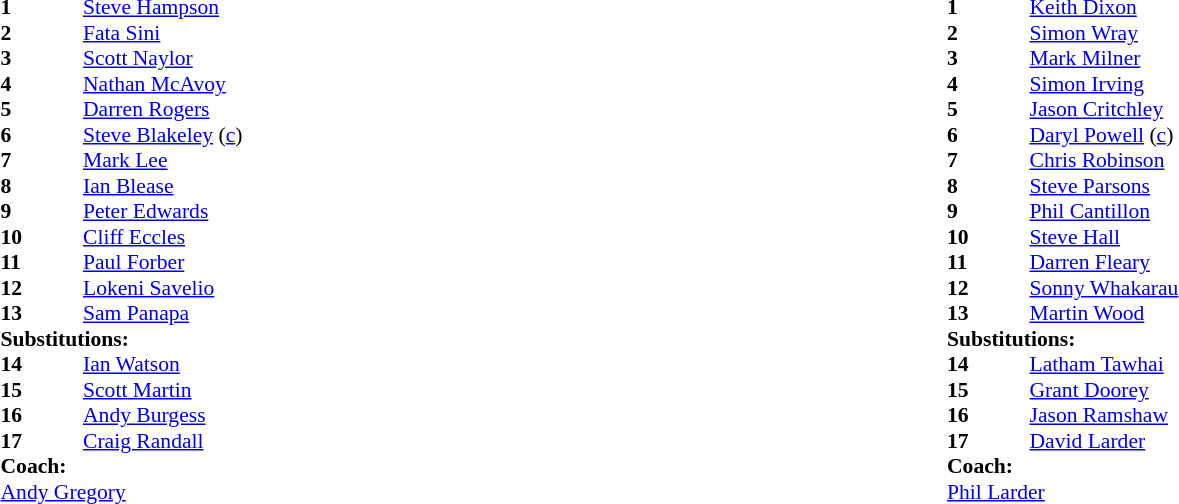<table width="100%">
<tr>
<td valign="top" width="50%"><br><table style="font-size: 90%" cellspacing="0" cellpadding="0">
<tr>
<th width="55"></th>
</tr>
<tr>
<td><strong>1</strong></td>
<td><a href='#'>Steve Hampson</a></td>
</tr>
<tr>
<td><strong>2</strong></td>
<td><a href='#'>Fata Sini</a></td>
</tr>
<tr>
<td><strong>3</strong></td>
<td><a href='#'>Scott Naylor</a></td>
</tr>
<tr>
<td><strong>4</strong></td>
<td><a href='#'>Nathan McAvoy</a></td>
</tr>
<tr>
<td><strong>5</strong></td>
<td><a href='#'>Darren Rogers</a></td>
</tr>
<tr>
<td><strong>6</strong></td>
<td><a href='#'>Steve Blakeley</a> (<a href='#'>c</a>)</td>
</tr>
<tr>
<td><strong>7</strong></td>
<td><a href='#'>Mark Lee</a></td>
</tr>
<tr>
<td><strong>8</strong></td>
<td><a href='#'>Ian Blease</a></td>
</tr>
<tr>
<td><strong>9</strong></td>
<td><a href='#'>Peter Edwards</a></td>
</tr>
<tr>
<td><strong>10</strong></td>
<td><a href='#'>Cliff Eccles</a></td>
</tr>
<tr>
<td><strong>11</strong></td>
<td><a href='#'>Paul Forber</a></td>
</tr>
<tr>
<td><strong>12</strong></td>
<td><a href='#'>Lokeni Savelio</a></td>
</tr>
<tr>
<td><strong>13</strong></td>
<td><a href='#'>Sam Panapa</a></td>
</tr>
<tr>
<td colspan=3><strong>Substitutions:</strong></td>
</tr>
<tr>
<td><strong>14</strong></td>
<td><a href='#'>Ian Watson</a></td>
</tr>
<tr>
<td><strong>15</strong></td>
<td><a href='#'>Scott Martin</a></td>
</tr>
<tr>
<td><strong>16</strong></td>
<td><a href='#'>Andy Burgess</a></td>
</tr>
<tr>
<td><strong>17</strong></td>
<td><a href='#'>Craig Randall</a></td>
</tr>
<tr>
<td colspan=3><strong>Coach:</strong></td>
</tr>
<tr>
<td colspan="4"><a href='#'>Andy Gregory</a></td>
</tr>
</table>
</td>
<td valign="top" width="50%"><br><table style="font-size: 90%" cellspacing="0" cellpadding="0">
<tr>
<th width="55"></th>
</tr>
<tr>
<td><strong>1</strong></td>
<td><a href='#'>Keith Dixon</a></td>
</tr>
<tr>
<td><strong>2</strong></td>
<td><a href='#'>Simon Wray</a></td>
</tr>
<tr>
<td><strong>3</strong></td>
<td><a href='#'>Mark Milner</a></td>
</tr>
<tr>
<td><strong>4</strong></td>
<td><a href='#'>Simon Irving</a></td>
</tr>
<tr>
<td><strong>5</strong></td>
<td><a href='#'>Jason Critchley</a></td>
</tr>
<tr>
<td><strong>6</strong></td>
<td><a href='#'>Daryl Powell</a> (<a href='#'>c</a>)</td>
</tr>
<tr>
<td><strong>7</strong></td>
<td><a href='#'>Chris Robinson</a></td>
</tr>
<tr>
<td><strong>8</strong></td>
<td><a href='#'>Steve Parsons</a></td>
</tr>
<tr>
<td><strong>9</strong></td>
<td><a href='#'>Phil Cantillon</a></td>
</tr>
<tr>
<td><strong>10</strong></td>
<td><a href='#'>Steve Hall</a></td>
</tr>
<tr>
<td><strong>11</strong></td>
<td><a href='#'>Darren Fleary</a></td>
</tr>
<tr>
<td><strong>12</strong></td>
<td><a href='#'>Sonny Whakarau</a></td>
</tr>
<tr>
<td><strong>13</strong></td>
<td><a href='#'>Martin Wood</a></td>
</tr>
<tr>
<td colspan=3><strong>Substitutions:</strong></td>
</tr>
<tr>
<td><strong>14</strong></td>
<td><a href='#'>Latham Tawhai</a></td>
</tr>
<tr>
<td><strong>15</strong></td>
<td><a href='#'>Grant Doorey</a></td>
</tr>
<tr>
<td><strong>16</strong></td>
<td><a href='#'>Jason Ramshaw</a></td>
</tr>
<tr>
<td><strong>17</strong></td>
<td><a href='#'>David Larder</a></td>
</tr>
<tr>
<td colspan=3><strong>Coach:</strong></td>
</tr>
<tr>
<td colspan="4"><a href='#'>Phil Larder</a></td>
</tr>
</table>
</td>
</tr>
</table>
